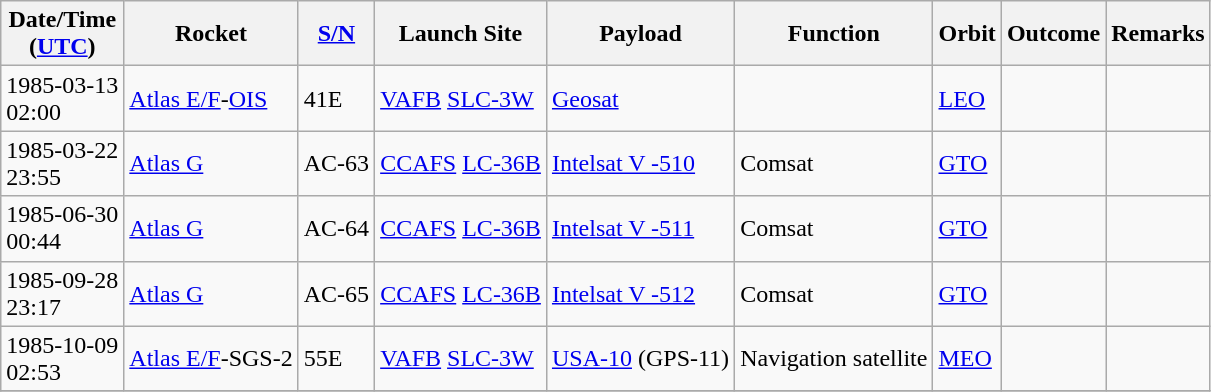<table class="wikitable" style="margin: 1em 1em 1em 0";>
<tr>
<th>Date/Time<br>(<a href='#'>UTC</a>)</th>
<th>Rocket</th>
<th><a href='#'>S/N</a></th>
<th>Launch Site</th>
<th>Payload</th>
<th>Function</th>
<th>Orbit</th>
<th>Outcome</th>
<th>Remarks</th>
</tr>
<tr>
<td>1985-03-13<br>02:00</td>
<td><a href='#'>Atlas E/F</a>-<a href='#'>OIS</a></td>
<td>41E</td>
<td><a href='#'>VAFB</a> <a href='#'>SLC-3W</a></td>
<td><a href='#'>Geosat</a></td>
<td></td>
<td><a href='#'>LEO</a></td>
<td></td>
<td></td>
</tr>
<tr>
<td>1985-03-22<br>23:55</td>
<td><a href='#'>Atlas G</a></td>
<td>AC-63</td>
<td><a href='#'>CCAFS</a> <a href='#'>LC-36B</a></td>
<td><a href='#'>Intelsat V -510</a></td>
<td>Comsat</td>
<td><a href='#'>GTO</a></td>
<td></td>
<td></td>
</tr>
<tr>
<td>1985-06-30<br>00:44</td>
<td><a href='#'>Atlas G</a></td>
<td>AC-64</td>
<td><a href='#'>CCAFS</a> <a href='#'>LC-36B</a></td>
<td><a href='#'>Intelsat V -511</a></td>
<td>Comsat</td>
<td><a href='#'>GTO</a></td>
<td></td>
<td></td>
</tr>
<tr>
<td>1985-09-28<br>23:17</td>
<td><a href='#'>Atlas G</a></td>
<td>AC-65</td>
<td><a href='#'>CCAFS</a> <a href='#'>LC-36B</a></td>
<td><a href='#'>Intelsat V -512</a></td>
<td>Comsat</td>
<td><a href='#'>GTO</a></td>
<td></td>
<td></td>
</tr>
<tr>
<td>1985-10-09<br>02:53</td>
<td><a href='#'>Atlas E/F</a>-SGS-2</td>
<td>55E</td>
<td><a href='#'>VAFB</a> <a href='#'>SLC-3W</a></td>
<td><a href='#'>USA-10</a> (GPS-11)</td>
<td>Navigation satellite</td>
<td><a href='#'>MEO</a></td>
<td></td>
<td></td>
</tr>
<tr>
</tr>
</table>
